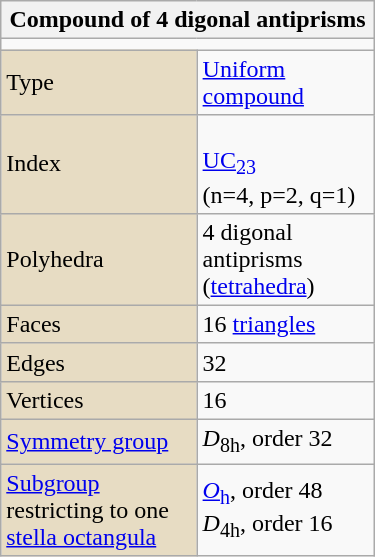<table class="wikitable" style="float:right; margin-left:8px; width:250px">
<tr>
<th bgcolor=#e7dcc3 colspan=2>Compound of 4 digonal antiprisms</th>
</tr>
<tr>
<td align=center colspan=2></td>
</tr>
<tr>
<td bgcolor=#e7dcc3>Type</td>
<td><a href='#'>Uniform compound</a></td>
</tr>
<tr>
<td bgcolor=#e7dcc3>Index</td>
<td><br><a href='#'>UC<sub>23</sub></a><br>(n=4, p=2, q=1)</td>
</tr>
<tr>
<td bgcolor=#e7dcc3>Polyhedra</td>
<td>4 digonal antiprisms (<a href='#'>tetrahedra</a>)</td>
</tr>
<tr>
<td bgcolor=#e7dcc3>Faces</td>
<td>16 <a href='#'>triangles</a></td>
</tr>
<tr>
<td bgcolor=#e7dcc3>Edges</td>
<td>32</td>
</tr>
<tr>
<td bgcolor=#e7dcc3>Vertices</td>
<td>16</td>
</tr>
<tr>
<td bgcolor=#e7dcc3><a href='#'>Symmetry group</a></td>
<td><em>D</em><sub>8h</sub>, order 32</td>
</tr>
<tr>
<td bgcolor=#e7dcc3><a href='#'>Subgroup</a> restricting to one <a href='#'>stella octangula</a></td>
<td><a href='#'><em>O</em><sub>h</sub></a>, order 48<br><em>D</em><sub>4h</sub>, order 16</td>
</tr>
</table>
